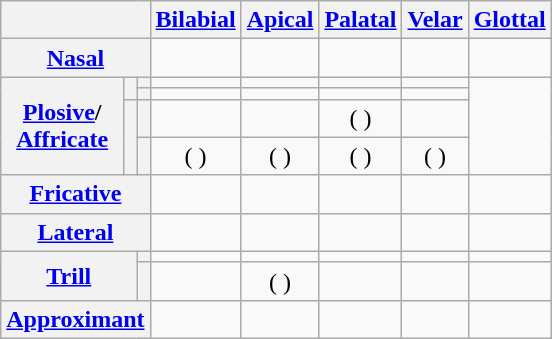<table class="wikitable" style="text-align:center;">
<tr>
<th colspan="3"></th>
<th><a href='#'>Bilabial</a></th>
<th><a href='#'>Apical</a></th>
<th><a href='#'>Palatal</a></th>
<th><a href='#'>Velar</a></th>
<th><a href='#'>Glottal</a></th>
</tr>
<tr>
<th colspan="3"><a href='#'>Nasal</a></th>
<td> </td>
<td> </td>
<td></td>
<td> </td>
<td></td>
</tr>
<tr>
<th rowspan="4"><a href='#'>Plosive</a>/<br><a href='#'>Affricate</a></th>
<th rowspan="2"></th>
<th></th>
<td> </td>
<td> </td>
<td> </td>
<td> </td>
<td rowspan="4"> </td>
</tr>
<tr>
<th></th>
<td> </td>
<td> </td>
<td> </td>
<td> </td>
</tr>
<tr>
<th rowspan="2"></th>
<th></th>
<td> </td>
<td> </td>
<td>( )</td>
<td> </td>
</tr>
<tr>
<th></th>
<td>( )</td>
<td>( )</td>
<td>( )</td>
<td>( )</td>
</tr>
<tr>
<th colspan="3"><a href='#'>Fricative</a></th>
<td></td>
<td> </td>
<td></td>
<td></td>
<td> </td>
</tr>
<tr>
<th colspan="3"><a href='#'>Lateral</a></th>
<td></td>
<td> </td>
<td></td>
<td></td>
<td></td>
</tr>
<tr>
<th rowspan="2" colspan="2"><a href='#'>Trill</a></th>
<th></th>
<td></td>
<td> </td>
<td></td>
<td></td>
<td></td>
</tr>
<tr>
<th></th>
<td></td>
<td>( )</td>
<td></td>
<td></td>
<td></td>
</tr>
<tr>
<th colspan="3"><a href='#'>Approximant</a></th>
<td> </td>
<td></td>
<td> </td>
<td></td>
<td></td>
</tr>
</table>
